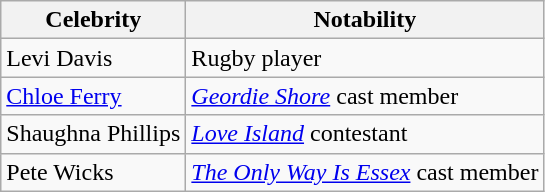<table class="wikitable sortable">
<tr>
<th>Celebrity</th>
<th>Notability</th>
</tr>
<tr>
<td>Levi Davis</td>
<td>Rugby player</td>
</tr>
<tr>
<td><a href='#'>Chloe Ferry</a></td>
<td><em><a href='#'>Geordie Shore</a></em> cast member</td>
</tr>
<tr>
<td>Shaughna Phillips</td>
<td><em><a href='#'>Love Island</a></em> contestant</td>
</tr>
<tr>
<td>Pete Wicks</td>
<td><em><a href='#'>The Only Way Is Essex</a></em> cast member</td>
</tr>
</table>
